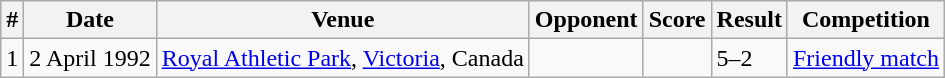<table class="wikitable">
<tr>
<th>#</th>
<th>Date</th>
<th>Venue</th>
<th>Opponent</th>
<th>Score</th>
<th>Result</th>
<th>Competition</th>
</tr>
<tr>
<td>1</td>
<td>2 April 1992</td>
<td><a href='#'>Royal Athletic Park</a>, <a href='#'>Victoria</a>, Canada</td>
<td></td>
<td></td>
<td>5–2</td>
<td><a href='#'>Friendly match</a></td>
</tr>
</table>
